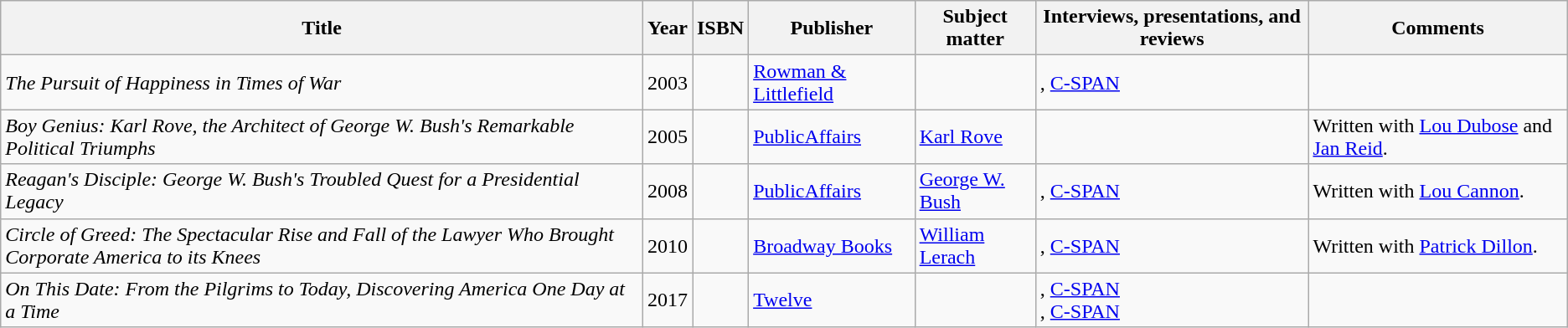<table class="wikitable">
<tr>
<th>Title</th>
<th>Year</th>
<th>ISBN</th>
<th>Publisher</th>
<th>Subject matter</th>
<th>Interviews, presentations, and reviews</th>
<th>Comments</th>
</tr>
<tr>
<td><em>The Pursuit of Happiness in Times of War</em></td>
<td>2003</td>
<td></td>
<td><a href='#'>Rowman & Littlefield</a></td>
<td></td>
<td>, <a href='#'>C-SPAN</a></td>
<td></td>
</tr>
<tr>
<td><em>Boy Genius: Karl Rove, the Architect of George W. Bush's Remarkable Political Triumphs</em></td>
<td>2005</td>
<td></td>
<td><a href='#'>PublicAffairs</a></td>
<td><a href='#'>Karl Rove</a></td>
<td></td>
<td>Written with <a href='#'>Lou Dubose</a> and <a href='#'>Jan Reid</a>.</td>
</tr>
<tr>
<td><em>Reagan's Disciple: George W. Bush's Troubled Quest for a Presidential Legacy</em></td>
<td>2008</td>
<td></td>
<td><a href='#'>PublicAffairs</a></td>
<td><a href='#'>George W. Bush</a></td>
<td>, <a href='#'>C-SPAN</a></td>
<td>Written with <a href='#'>Lou Cannon</a>.</td>
</tr>
<tr>
<td><em>Circle of Greed: The Spectacular Rise and Fall of the Lawyer Who Brought Corporate America to its Knees </em></td>
<td>2010</td>
<td></td>
<td><a href='#'>Broadway Books</a></td>
<td><a href='#'>William Lerach</a></td>
<td>, <a href='#'>C-SPAN</a></td>
<td>Written with <a href='#'>Patrick Dillon</a>.</td>
</tr>
<tr>
<td><em>On This Date: From the Pilgrims to Today, Discovering America One Day at a Time</em></td>
<td>2017</td>
<td></td>
<td><a href='#'>Twelve</a></td>
<td></td>
<td>, <a href='#'>C-SPAN</a><br> , <a href='#'>C-SPAN</a></td>
<td></td>
</tr>
</table>
